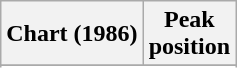<table class="wikitable">
<tr>
<th align="center">Chart (1986)</th>
<th align="center">Peak<br>position</th>
</tr>
<tr>
</tr>
<tr>
</tr>
<tr>
</tr>
<tr>
</tr>
</table>
